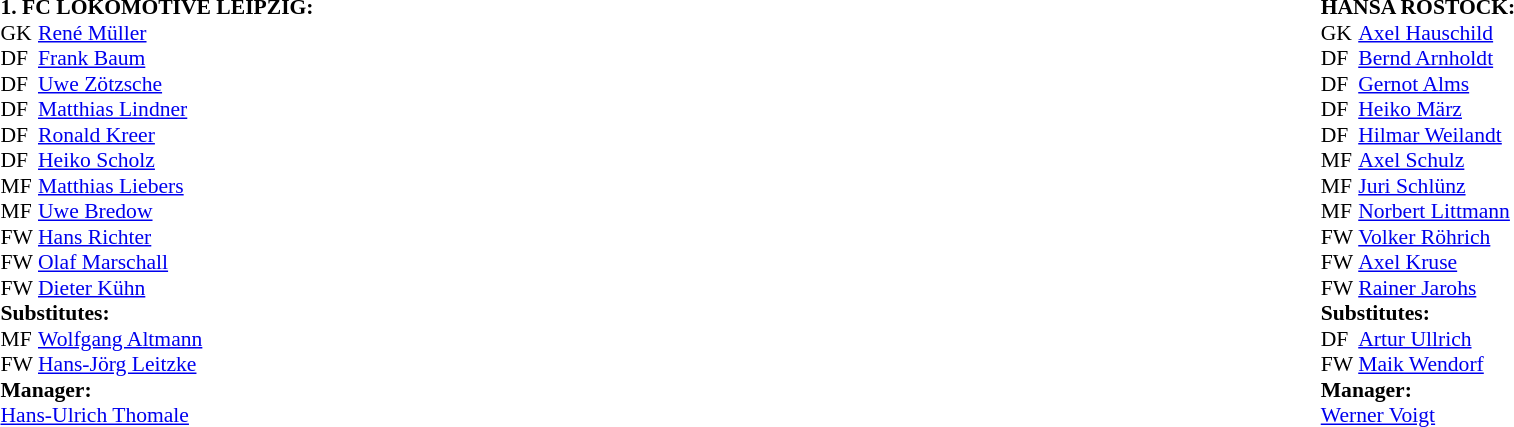<table width="100%">
<tr>
<td valign="top" width="40%"><br><table style="font-size:90%" cellspacing="0" cellpadding="0">
<tr>
<td colspan="4"><strong>1. FC LOKOMOTIVE LEIPZIG:</strong></td>
</tr>
<tr>
<th width="25"></th>
</tr>
<tr>
<td>GK</td>
<td> <a href='#'>René Müller</a></td>
</tr>
<tr>
<td>DF</td>
<td> <a href='#'>Frank Baum</a></td>
</tr>
<tr>
<td>DF</td>
<td> <a href='#'>Uwe Zötzsche</a></td>
</tr>
<tr>
<td>DF</td>
<td> <a href='#'>Matthias Lindner</a></td>
</tr>
<tr>
<td>DF</td>
<td> <a href='#'>Ronald Kreer</a></td>
</tr>
<tr>
<td>DF</td>
<td> <a href='#'>Heiko Scholz</a></td>
</tr>
<tr>
<td>MF</td>
<td> <a href='#'>Matthias Liebers</a></td>
<td></td>
</tr>
<tr>
<td>MF</td>
<td> <a href='#'>Uwe Bredow</a></td>
</tr>
<tr>
<td>FW</td>
<td> <a href='#'>Hans Richter</a></td>
<td></td>
</tr>
<tr>
<td>FW</td>
<td> <a href='#'>Olaf Marschall</a></td>
</tr>
<tr>
<td>FW</td>
<td> <a href='#'>Dieter Kühn</a></td>
</tr>
<tr>
<td colspan=3><strong>Substitutes:</strong></td>
</tr>
<tr>
<td>MF</td>
<td> <a href='#'>Wolfgang Altmann</a></td>
<td></td>
</tr>
<tr>
<td>FW</td>
<td> <a href='#'>Hans-Jörg Leitzke</a></td>
<td></td>
</tr>
<tr>
<td colspan=3><strong>Manager:</strong></td>
</tr>
<tr>
<td colspan=3> <a href='#'>Hans-Ulrich Thomale</a></td>
</tr>
</table>
</td>
<td></td>
<td valign="top" width="50%"><br><table style="font-size:90%; margin:auto" cellspacing="0" cellpadding="0">
<tr>
<td colspan="4"><strong>HANSA ROSTOCK:</strong></td>
</tr>
<tr>
<th width="25"></th>
</tr>
<tr>
<td>GK</td>
<td> <a href='#'>Axel Hauschild</a></td>
</tr>
<tr>
<td>DF</td>
<td> <a href='#'>Bernd Arnholdt</a></td>
</tr>
<tr>
<td>DF</td>
<td> <a href='#'>Gernot Alms</a></td>
</tr>
<tr>
<td>DF</td>
<td> <a href='#'>Heiko März</a></td>
</tr>
<tr>
<td>DF</td>
<td> <a href='#'>Hilmar Weilandt</a></td>
<td></td>
</tr>
<tr>
<td>MF</td>
<td> <a href='#'>Axel Schulz</a></td>
<td></td>
</tr>
<tr>
<td>MF</td>
<td> <a href='#'>Juri Schlünz</a></td>
</tr>
<tr>
<td>MF</td>
<td> <a href='#'>Norbert Littmann</a></td>
</tr>
<tr>
<td>FW</td>
<td> <a href='#'>Volker Röhrich</a></td>
</tr>
<tr>
<td>FW</td>
<td> <a href='#'>Axel Kruse</a></td>
</tr>
<tr>
<td>FW</td>
<td> <a href='#'>Rainer Jarohs</a></td>
</tr>
<tr>
<td colspan=3><strong>Substitutes:</strong></td>
</tr>
<tr>
<td>DF</td>
<td> <a href='#'>Artur Ullrich</a></td>
<td></td>
</tr>
<tr>
<td>FW</td>
<td> <a href='#'>Maik Wendorf</a></td>
<td></td>
</tr>
<tr>
<td colspan=3><strong>Manager:</strong></td>
</tr>
<tr>
<td colspan=3> <a href='#'>Werner Voigt</a></td>
</tr>
</table>
</td>
</tr>
</table>
